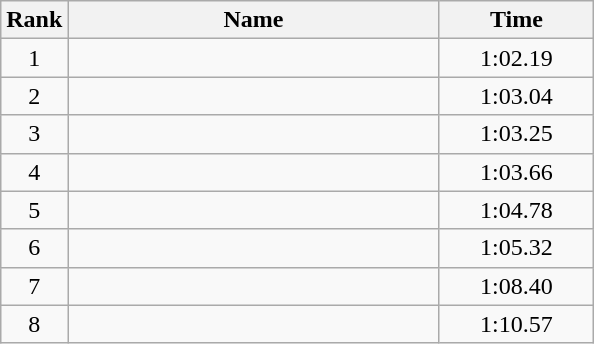<table class="wikitable" style="text-align:center">
<tr>
<th>Rank</th>
<th style="width:15em">Name</th>
<th style="width:6em">Time</th>
</tr>
<tr>
<td>1</td>
<td align=left></td>
<td>1:02.19</td>
</tr>
<tr>
<td>2</td>
<td align=left></td>
<td>1:03.04</td>
</tr>
<tr>
<td>3</td>
<td align=left></td>
<td>1:03.25</td>
</tr>
<tr>
<td>4</td>
<td align=left></td>
<td>1:03.66</td>
</tr>
<tr>
<td>5</td>
<td align=left></td>
<td>1:04.78</td>
</tr>
<tr>
<td>6</td>
<td align=left></td>
<td>1:05.32</td>
</tr>
<tr>
<td>7</td>
<td align=left></td>
<td>1:08.40</td>
</tr>
<tr>
<td>8</td>
<td align=left></td>
<td>1:10.57</td>
</tr>
</table>
